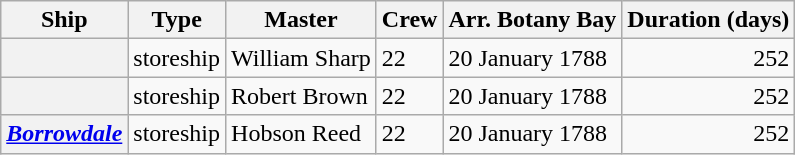<table class="wikitable">
<tr>
<th scope="col">Ship</th>
<th scope="col">Type</th>
<th scope="col">Master</th>
<th scope="col">Crew</th>
<th scope="col">Arr. Botany Bay</th>
<th scope="col">Duration (days)</th>
</tr>
<tr>
<th scope="row"></th>
<td>storeship</td>
<td>William Sharp</td>
<td>22</td>
<td>20 January 1788</td>
<td align=right>252</td>
</tr>
<tr>
<th scope="row"></th>
<td>storeship</td>
<td>Robert Brown</td>
<td>22</td>
<td>20 January 1788</td>
<td align=right>252</td>
</tr>
<tr>
<th scope="row"><em><a href='#'>Borrowdale</a></em></th>
<td>storeship</td>
<td>Hobson Reed</td>
<td>22</td>
<td>20 January 1788</td>
<td align=right>252</td>
</tr>
</table>
